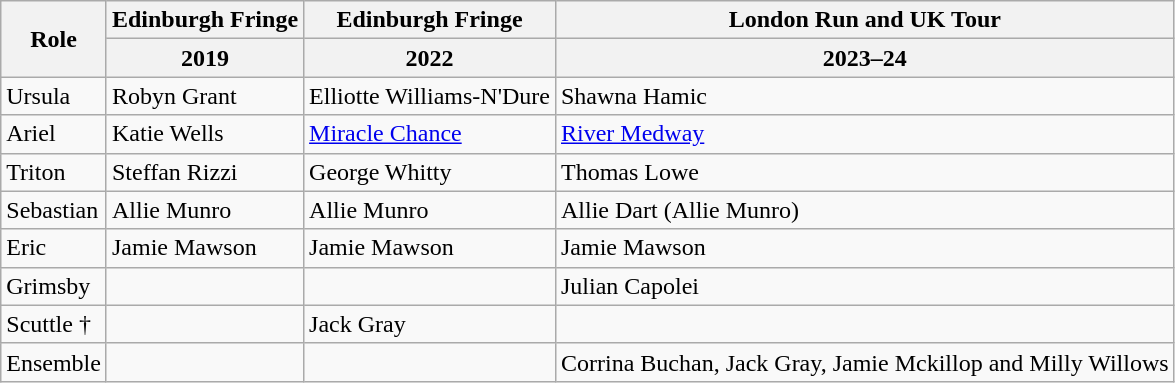<table class="wikitable">
<tr>
<th rowspan="2">Role</th>
<th>Edinburgh Fringe</th>
<th>Edinburgh Fringe</th>
<th>London Run and UK Tour</th>
</tr>
<tr>
<th>2019</th>
<th>2022</th>
<th>2023–24</th>
</tr>
<tr>
<td>Ursula</td>
<td>Robyn Grant</td>
<td>Elliotte Williams-N'Dure</td>
<td>Shawna Hamic</td>
</tr>
<tr>
<td>Ariel</td>
<td>Katie Wells</td>
<td><a href='#'>Miracle Chance</a></td>
<td><a href='#'>River Medway</a></td>
</tr>
<tr>
<td>Triton</td>
<td>Steffan Rizzi</td>
<td>George Whitty</td>
<td>Thomas Lowe</td>
</tr>
<tr>
<td>Sebastian</td>
<td>Allie Munro</td>
<td>Allie Munro</td>
<td>Allie Dart (Allie Munro)</td>
</tr>
<tr>
<td>Eric</td>
<td>Jamie Mawson</td>
<td>Jamie Mawson</td>
<td>Jamie Mawson</td>
</tr>
<tr>
<td>Grimsby</td>
<td></td>
<td></td>
<td>Julian Capolei</td>
</tr>
<tr>
<td>Scuttle †</td>
<td></td>
<td>Jack Gray</td>
<td></td>
</tr>
<tr>
<td>Ensemble</td>
<td></td>
<td></td>
<td>Corrina Buchan, Jack Gray, Jamie Mckillop and Milly Willows</td>
</tr>
</table>
